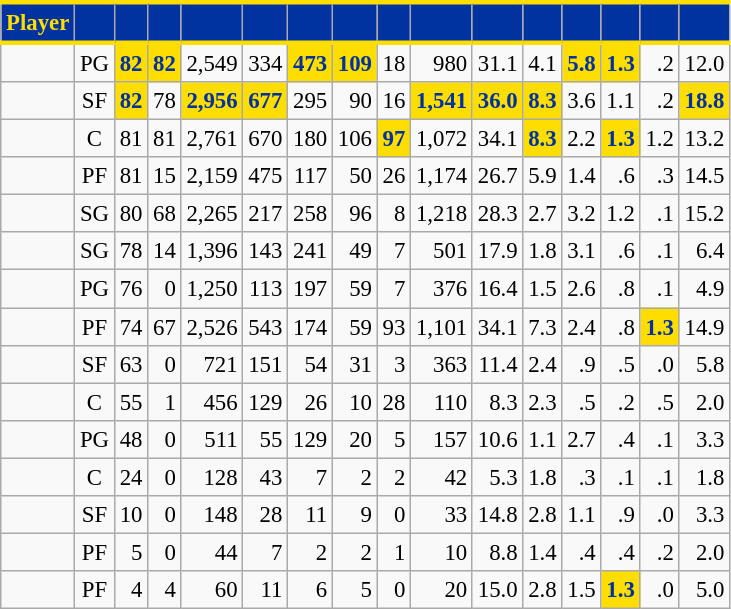<table class="wikitable sortable" style="font-size: 95%; text-align:right;">
<tr>
<th style="background:#0032A0; color:#FEDD00; border-top:#FEDD00 3px solid; border-bottom:#FEDD00 3px solid;">Player</th>
<th style="background:#0032A0; color:#FEDD00; border-top:#FEDD00 3px solid; border-bottom:#FEDD00 3px solid;"></th>
<th style="background:#0032A0; color:#FEDD00; border-top:#FEDD00 3px solid; border-bottom:#FEDD00 3px solid;"></th>
<th style="background:#0032A0; color:#FEDD00; border-top:#FEDD00 3px solid; border-bottom:#FEDD00 3px solid;"></th>
<th style="background:#0032A0; color:#FEDD00; border-top:#FEDD00 3px solid; border-bottom:#FEDD00 3px solid;"></th>
<th style="background:#0032A0; color:#FEDD00; border-top:#FEDD00 3px solid; border-bottom:#FEDD00 3px solid;"></th>
<th style="background:#0032A0; color:#FEDD00; border-top:#FEDD00 3px solid; border-bottom:#FEDD00 3px solid;"></th>
<th style="background:#0032A0; color:#FEDD00; border-top:#FEDD00 3px solid; border-bottom:#FEDD00 3px solid;"></th>
<th style="background:#0032A0; color:#FEDD00; border-top:#FEDD00 3px solid; border-bottom:#FEDD00 3px solid;"></th>
<th style="background:#0032A0; color:#FEDD00; border-top:#FEDD00 3px solid; border-bottom:#FEDD00 3px solid;"></th>
<th style="background:#0032A0; color:#FEDD00; border-top:#FEDD00 3px solid; border-bottom:#FEDD00 3px solid;"></th>
<th style="background:#0032A0; color:#FEDD00; border-top:#FEDD00 3px solid; border-bottom:#FEDD00 3px solid;"></th>
<th style="background:#0032A0; color:#FEDD00; border-top:#FEDD00 3px solid; border-bottom:#FEDD00 3px solid;"></th>
<th style="background:#0032A0; color:#FEDD00; border-top:#FEDD00 3px solid; border-bottom:#FEDD00 3px solid;"></th>
<th style="background:#0032A0; color:#FEDD00; border-top:#FEDD00 3px solid; border-bottom:#FEDD00 3px solid;"></th>
<th style="background:#0032A0; color:#FEDD00; border-top:#FEDD00 3px solid; border-bottom:#FEDD00 3px solid;"></th>
</tr>
<tr>
<td style="text-align:left;"></td>
<td style="text-align:center;">PG</td>
<td style="background:#FEDD00; color:#0032A0;"><strong>82</strong></td>
<td style="background:#FEDD00; color:#0032A0;"><strong>82</strong></td>
<td>2,549</td>
<td>334</td>
<td style="background:#FEDD00; color:#0032A0;"><strong>473</strong></td>
<td style="background:#FEDD00; color:#0032A0;"><strong>109</strong></td>
<td>18</td>
<td>980</td>
<td>31.1</td>
<td>4.1</td>
<td style="background:#FEDD00; color:#0032A0;"><strong>5.8</strong></td>
<td style="background:#FEDD00; color:#0032A0;"><strong>1.3</strong></td>
<td>.2</td>
<td>12.0</td>
</tr>
<tr>
<td style="text-align:left;"></td>
<td style="text-align:center;">SF</td>
<td style="background:#FEDD00; color:#0032A0;"><strong>82</strong></td>
<td>78</td>
<td style="background:#FEDD00; color:#0032A0;"><strong>2,956</strong></td>
<td style="background:#FEDD00; color:#0032A0;"><strong>677</strong></td>
<td>295</td>
<td>90</td>
<td>16</td>
<td style="background:#FEDD00; color:#0032A0;"><strong>1,541</strong></td>
<td style="background:#FEDD00; color:#0032A0;"><strong>36.0</strong></td>
<td style="background:#FEDD00; color:#0032A0;"><strong>8.3</strong></td>
<td>3.6</td>
<td>1.1</td>
<td>.2</td>
<td style="background:#FEDD00; color:#0032A0;"><strong>18.8</strong></td>
</tr>
<tr>
<td style="text-align:left;"></td>
<td style="text-align:center;">C</td>
<td>81</td>
<td>81</td>
<td>2,761</td>
<td>670</td>
<td>180</td>
<td>106</td>
<td style="background:#FEDD00; color:#0032A0;"><strong>97</strong></td>
<td>1,072</td>
<td>34.1</td>
<td style="background:#FEDD00; color:#0032A0;"><strong>8.3</strong></td>
<td>2.2</td>
<td style="background:#FEDD00; color:#0032A0;"><strong>1.3</strong></td>
<td>1.2</td>
<td>13.2</td>
</tr>
<tr>
<td style="text-align:left;"></td>
<td style="text-align:center;">PF</td>
<td>81</td>
<td>15</td>
<td>2,159</td>
<td>475</td>
<td>117</td>
<td>50</td>
<td>26</td>
<td>1,174</td>
<td>26.7</td>
<td>5.9</td>
<td>1.4</td>
<td>.6</td>
<td>.3</td>
<td>14.5</td>
</tr>
<tr>
<td style="text-align:left;"></td>
<td style="text-align:center;">SG</td>
<td>80</td>
<td>68</td>
<td>2,265</td>
<td>217</td>
<td>258</td>
<td>96</td>
<td>8</td>
<td>1,218</td>
<td>28.3</td>
<td>2.7</td>
<td>3.2</td>
<td>1.2</td>
<td>.1</td>
<td>15.2</td>
</tr>
<tr>
<td style="text-align:left;"></td>
<td style="text-align:center;">SG</td>
<td>78</td>
<td>14</td>
<td>1,396</td>
<td>143</td>
<td>241</td>
<td>49</td>
<td>7</td>
<td>501</td>
<td>17.9</td>
<td>1.8</td>
<td>3.1</td>
<td>.6</td>
<td>.1</td>
<td>6.4</td>
</tr>
<tr>
<td style="text-align:left;"></td>
<td style="text-align:center;">PG</td>
<td>76</td>
<td>0</td>
<td>1,250</td>
<td>113</td>
<td>197</td>
<td>59</td>
<td>7</td>
<td>376</td>
<td>16.4</td>
<td>1.5</td>
<td>2.6</td>
<td>.8</td>
<td>.1</td>
<td>4.9</td>
</tr>
<tr>
<td style="text-align:left;"></td>
<td style="text-align:center;">PF</td>
<td>74</td>
<td>67</td>
<td>2,526</td>
<td>543</td>
<td>174</td>
<td>59</td>
<td>93</td>
<td>1,101</td>
<td>34.1</td>
<td>7.3</td>
<td>2.4</td>
<td>.8</td>
<td style="background:#FEDD00; color:#0032A0;"><strong>1.3</strong></td>
<td>14.9</td>
</tr>
<tr>
<td style="text-align:left;"></td>
<td style="text-align:center;">SF</td>
<td>63</td>
<td>0</td>
<td>721</td>
<td>151</td>
<td>54</td>
<td>31</td>
<td>3</td>
<td>363</td>
<td>11.4</td>
<td>2.4</td>
<td>.9</td>
<td>.5</td>
<td>.0</td>
<td>5.8</td>
</tr>
<tr>
<td style="text-align:left;"></td>
<td style="text-align:center;">C</td>
<td>55</td>
<td>1</td>
<td>456</td>
<td>129</td>
<td>26</td>
<td>10</td>
<td>28</td>
<td>110</td>
<td>8.3</td>
<td>2.3</td>
<td>.5</td>
<td>.2</td>
<td>.5</td>
<td>2.0</td>
</tr>
<tr>
<td style="text-align:left;"></td>
<td style="text-align:center;">PG</td>
<td>48</td>
<td>0</td>
<td>511</td>
<td>55</td>
<td>129</td>
<td>20</td>
<td>5</td>
<td>157</td>
<td>10.6</td>
<td>1.1</td>
<td>2.7</td>
<td>.4</td>
<td>.1</td>
<td>3.3</td>
</tr>
<tr>
<td style="text-align:left;"></td>
<td style="text-align:center;">C</td>
<td>24</td>
<td>0</td>
<td>128</td>
<td>43</td>
<td>7</td>
<td>2</td>
<td>2</td>
<td>42</td>
<td>5.3</td>
<td>1.8</td>
<td>.3</td>
<td>.1</td>
<td>.1</td>
<td>1.8</td>
</tr>
<tr>
<td style="text-align:left;"></td>
<td style="text-align:center;">SF</td>
<td>10</td>
<td>0</td>
<td>148</td>
<td>28</td>
<td>11</td>
<td>9</td>
<td>0</td>
<td>33</td>
<td>14.8</td>
<td>2.8</td>
<td>1.1</td>
<td>.9</td>
<td>.0</td>
<td>3.3</td>
</tr>
<tr>
<td style="text-align:left;"></td>
<td style="text-align:center;">PF</td>
<td>5</td>
<td>0</td>
<td>44</td>
<td>7</td>
<td>2</td>
<td>2</td>
<td>1</td>
<td>10</td>
<td>8.8</td>
<td>1.4</td>
<td>.4</td>
<td>.4</td>
<td>.2</td>
<td>2.0</td>
</tr>
<tr>
<td style="text-align:left;"></td>
<td style="text-align:center;">PF</td>
<td>4</td>
<td>4</td>
<td>60</td>
<td>11</td>
<td>6</td>
<td>5</td>
<td>0</td>
<td>20</td>
<td>15.0</td>
<td>2.8</td>
<td>1.5</td>
<td style="background:#FEDD00; color:#0032A0;"><strong>1.3</strong></td>
<td>.0</td>
<td>5.0</td>
</tr>
</table>
